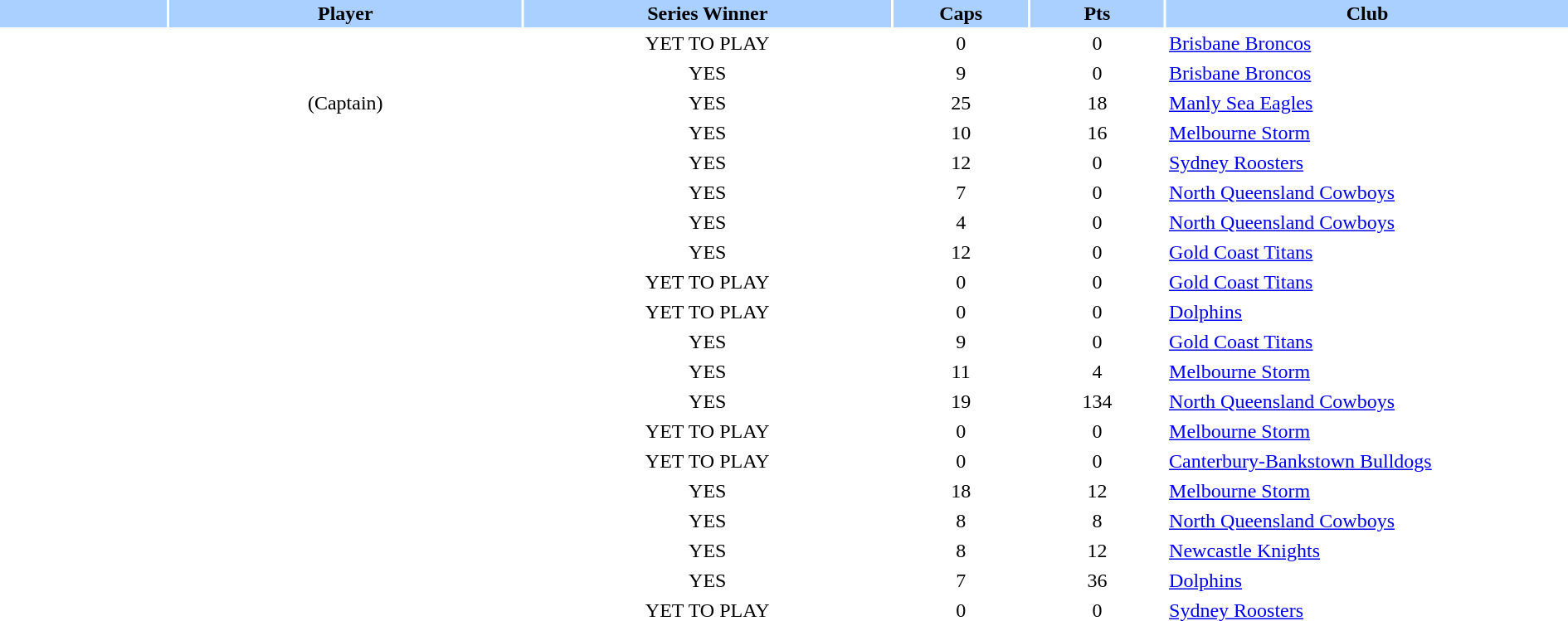<table class="sortable" border="0" cellspacing="2" cellpadding="2" style="width:100%;">
<tr style="background:#AAD0FF">
<th width=10%></th>
<th width=21%>Player</th>
<th width=22%>Series Winner</th>
<th width=8%>Caps</th>
<th width=8%>Pts</th>
<th width=24%>Club</th>
</tr>
<tr>
<td style="text-align:center;"></td>
<td style="text-align:center;"></td>
<td style="text-align:center;">YET TO PLAY</td>
<td style="text-align:center;">0</td>
<td style="text-align:center;">0</td>
<td> <a href='#'>Brisbane Broncos</a></td>
</tr>
<tr>
<td style="text-align:center;"></td>
<td style="text-align:center;"></td>
<td style="text-align:center;">YES</td>
<td style="text-align:center;">9</td>
<td style="text-align:center;">0</td>
<td> <a href='#'>Brisbane Broncos</a></td>
</tr>
<tr>
<td style="text-align:center;"></td>
<td style="text-align:center;"> (Captain)</td>
<td style="text-align:center;">YES</td>
<td style="text-align:center;">25</td>
<td style="text-align:center;">18</td>
<td> <a href='#'>Manly Sea Eagles</a></td>
</tr>
<tr>
<td style="text-align:center;"></td>
<td style="text-align:center;"></td>
<td style="text-align:center;">YES</td>
<td style="text-align:center;">10</td>
<td style="text-align:center;">16</td>
<td> <a href='#'>Melbourne Storm</a></td>
</tr>
<tr>
<td style="text-align:center;"></td>
<td style="text-align:center;"></td>
<td style="text-align:center;">YES</td>
<td style="text-align:center;">12</td>
<td style="text-align:center;">0</td>
<td> <a href='#'>Sydney Roosters</a></td>
</tr>
<tr>
<td style="text-align:center;"></td>
<td style="text-align:center;"></td>
<td style="text-align:center;">YES</td>
<td style="text-align:center;">7</td>
<td style="text-align:center;">0</td>
<td> <a href='#'>North Queensland Cowboys</a></td>
</tr>
<tr>
<td style="text-align:center;"></td>
<td style="text-align:center;"></td>
<td style="text-align:center;">YES</td>
<td style="text-align:center;">4</td>
<td style="text-align:center;">0</td>
<td> <a href='#'>North Queensland Cowboys</a></td>
</tr>
<tr>
<td style="text-align:center;"></td>
<td style="text-align:center;"></td>
<td style="text-align:center;">YES</td>
<td style="text-align:center;">12</td>
<td style="text-align:center;">0</td>
<td> <a href='#'>Gold Coast Titans</a></td>
</tr>
<tr>
<td style="text-align:center;"></td>
<td style="text-align:center;"></td>
<td style="text-align:center;">YET TO PLAY</td>
<td style="text-align:center;">0</td>
<td style="text-align:center;">0</td>
<td> <a href='#'>Gold Coast Titans</a></td>
</tr>
<tr>
<td style="text-align:center;"></td>
<td style="text-align:center;"></td>
<td style="text-align:center;">YET TO PLAY</td>
<td style="text-align:center;">0</td>
<td style="text-align:center;">0</td>
<td> <a href='#'>Dolphins</a></td>
</tr>
<tr>
<td style="text-align:center;"></td>
<td style="text-align:center;"></td>
<td style="text-align:center;">YES</td>
<td style="text-align:center;">9</td>
<td style="text-align:center;">0</td>
<td> <a href='#'>Gold Coast Titans</a></td>
</tr>
<tr>
<td style="text-align:center;"></td>
<td style="text-align:center;"></td>
<td style="text-align:center;">YES</td>
<td style="text-align:center;">11</td>
<td style="text-align:center;">4</td>
<td> <a href='#'>Melbourne Storm</a></td>
</tr>
<tr>
<td style="text-align:center;"></td>
<td style="text-align:center;"></td>
<td style="text-align:center;">YES</td>
<td style="text-align:center;">19</td>
<td style="text-align:center;">134</td>
<td> <a href='#'>North Queensland Cowboys</a></td>
</tr>
<tr>
<td style="text-align:center;"></td>
<td style="text-align:center;"></td>
<td style="text-align:center;">YET TO PLAY</td>
<td style="text-align:center;">0</td>
<td style="text-align:center;">0</td>
<td> <a href='#'>Melbourne Storm</a></td>
</tr>
<tr>
<td style="text-align:center;"></td>
<td style="text-align:center;"></td>
<td style="text-align:center;">YET TO PLAY</td>
<td style="text-align:center;">0</td>
<td style="text-align:center;">0</td>
<td> <a href='#'>Canterbury-Bankstown Bulldogs</a></td>
</tr>
<tr>
<td style="text-align:center;"></td>
<td style="text-align:center;"></td>
<td style="text-align:center;">YES</td>
<td style="text-align:center;">18</td>
<td style="text-align:center;">12</td>
<td> <a href='#'>Melbourne Storm</a></td>
</tr>
<tr>
<td style="text-align:center;"></td>
<td style="text-align:center;"></td>
<td style="text-align:center;">YES</td>
<td style="text-align:center;">8</td>
<td style="text-align:center;">8</td>
<td> <a href='#'>North Queensland Cowboys</a></td>
</tr>
<tr>
<td style="text-align:center;"></td>
<td style="text-align:center;"></td>
<td style="text-align:center;">YES</td>
<td style="text-align:center;">8</td>
<td style="text-align:center;">12</td>
<td> <a href='#'>Newcastle Knights</a></td>
</tr>
<tr>
<td style="text-align:center;"></td>
<td style="text-align:center;"></td>
<td style="text-align:center;">YES</td>
<td style="text-align:center;">7</td>
<td style="text-align:center;">36</td>
<td> <a href='#'>Dolphins</a></td>
</tr>
<tr>
<td style="text-align:center;"></td>
<td style="text-align:center;"></td>
<td style="text-align:center;">YET TO PLAY</td>
<td style="text-align:center;">0</td>
<td style="text-align:center;">0</td>
<td> <a href='#'>Sydney Roosters</a></td>
</tr>
<tr>
</tr>
</table>
